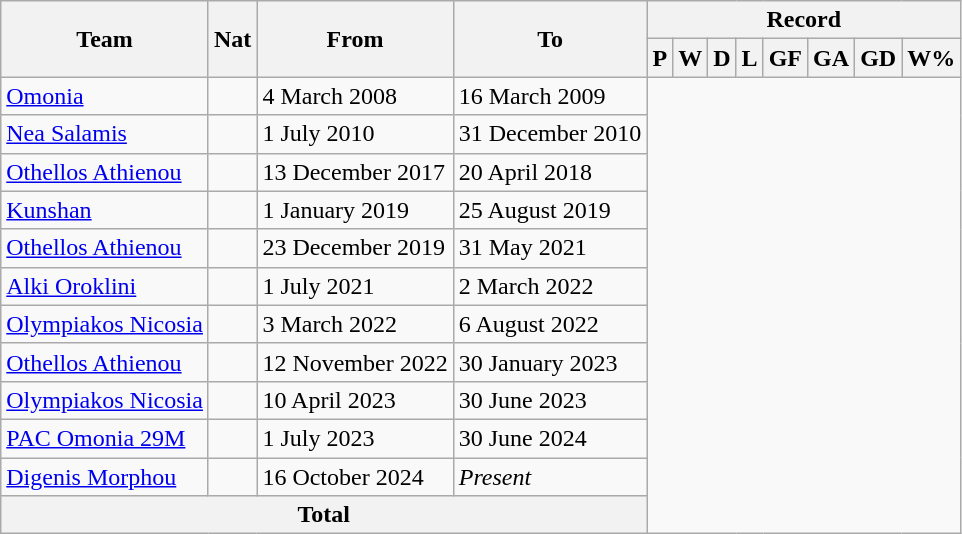<table class="wikitable" style="text-align:center">
<tr>
<th rowspan="2">Team</th>
<th rowspan="2">Nat</th>
<th rowspan="2">From</th>
<th rowspan="2">To</th>
<th colspan="8">Record</th>
</tr>
<tr>
<th>P</th>
<th>W</th>
<th>D</th>
<th>L</th>
<th>GF</th>
<th>GA</th>
<th>GD</th>
<th>W%</th>
</tr>
<tr>
<td align=left><a href='#'>Omonia</a></td>
<td></td>
<td align=left>4 March 2008</td>
<td align=left>16 March 2009<br></td>
</tr>
<tr>
<td align=left><a href='#'>Nea Salamis</a></td>
<td></td>
<td align=left>1 July 2010</td>
<td align=left>31 December 2010<br></td>
</tr>
<tr>
<td align=left><a href='#'>Othellos Athienou</a></td>
<td></td>
<td align=left>13 December 2017</td>
<td align=left>20 April 2018<br></td>
</tr>
<tr>
<td align=left><a href='#'>Kunshan</a></td>
<td></td>
<td align=left>1 January 2019</td>
<td align=left>25 August 2019<br></td>
</tr>
<tr>
<td align=left><a href='#'>Othellos Athienou</a></td>
<td></td>
<td align=left>23 December 2019</td>
<td align=left>31 May 2021<br></td>
</tr>
<tr>
<td align=left><a href='#'>Alki Oroklini</a></td>
<td></td>
<td align=left>1 July 2021</td>
<td align=left>2 March 2022<br></td>
</tr>
<tr>
<td align=left><a href='#'>Olympiakos Nicosia</a></td>
<td></td>
<td align=left>3 March 2022</td>
<td align=left>6 August 2022<br></td>
</tr>
<tr>
<td align=left><a href='#'>Othellos Athienou</a></td>
<td></td>
<td align=left>12 November 2022</td>
<td align=left>30 January 2023<br></td>
</tr>
<tr>
<td align=left><a href='#'>Olympiakos Nicosia</a></td>
<td></td>
<td align=left>10 April 2023</td>
<td align=left>30 June 2023<br></td>
</tr>
<tr>
<td align=left><a href='#'>PAC Omonia 29M</a></td>
<td></td>
<td align=left>1 July 2023</td>
<td align=left>30 June 2024<br></td>
</tr>
<tr>
<td align=left><a href='#'>Digenis Morphou</a></td>
<td></td>
<td align=left>16 October 2024</td>
<td align=left><em>Present</em><br></td>
</tr>
<tr>
<th colspan="4">Total<br></th>
</tr>
</table>
